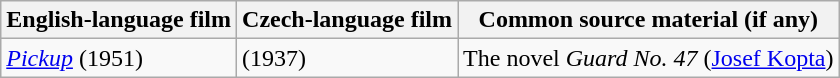<table class="wikitable">
<tr>
<th>English-language film</th>
<th>Czech-language film</th>
<th>Common source material (if any)</th>
</tr>
<tr>
<td><em><a href='#'>Pickup</a></em> (1951)</td>
<td><em></em> (1937)</td>
<td>The novel <em>Guard No. 47</em> (<a href='#'>Josef Kopta</a>)</td>
</tr>
</table>
